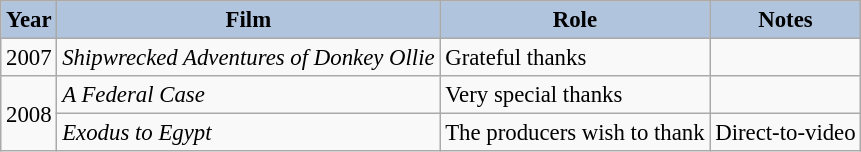<table class="wikitable" style="font-size:95%;">
<tr>
<th style="background:#B0C4DE;">Year</th>
<th style="background:#B0C4DE;">Film</th>
<th style="background:#B0C4DE;">Role</th>
<th style="background:#B0C4DE;">Notes</th>
</tr>
<tr>
<td>2007</td>
<td><em>Shipwrecked Adventures of Donkey Ollie</em></td>
<td>Grateful thanks</td>
<td></td>
</tr>
<tr>
<td rowspan=2>2008</td>
<td><em>A Federal Case</em></td>
<td>Very special thanks</td>
<td></td>
</tr>
<tr>
<td><em>Exodus to Egypt</em></td>
<td>The producers wish to thank</td>
<td>Direct-to-video</td>
</tr>
</table>
